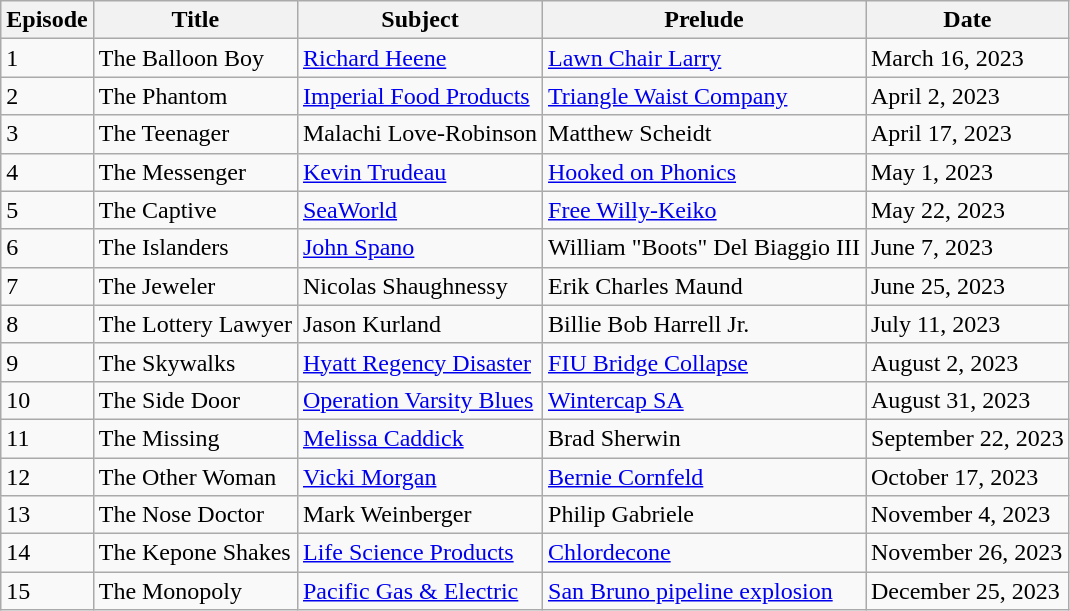<table class="wikitable">
<tr>
<th>Episode</th>
<th>Title</th>
<th>Subject</th>
<th>Prelude</th>
<th>Date</th>
</tr>
<tr>
<td>1</td>
<td>The Balloon Boy</td>
<td><a href='#'>Richard Heene</a></td>
<td><a href='#'>Lawn Chair Larry</a></td>
<td>March 16, 2023</td>
</tr>
<tr>
<td>2</td>
<td>The Phantom</td>
<td><a href='#'>Imperial Food Products</a></td>
<td><a href='#'>Triangle Waist Company</a></td>
<td>April 2, 2023</td>
</tr>
<tr>
<td>3</td>
<td>The Teenager</td>
<td>Malachi Love-Robinson</td>
<td>Matthew Scheidt</td>
<td>April 17, 2023</td>
</tr>
<tr>
<td>4</td>
<td>The Messenger</td>
<td><a href='#'>Kevin Trudeau</a></td>
<td><a href='#'>Hooked on Phonics</a></td>
<td>May 1, 2023</td>
</tr>
<tr>
<td>5</td>
<td>The Captive</td>
<td><a href='#'>SeaWorld</a></td>
<td><a href='#'>Free Willy-Keiko</a></td>
<td>May 22, 2023</td>
</tr>
<tr>
<td>6</td>
<td>The Islanders</td>
<td><a href='#'>John Spano</a></td>
<td>William "Boots" Del Biaggio III</td>
<td>June 7, 2023</td>
</tr>
<tr>
<td>7</td>
<td>The Jeweler</td>
<td>Nicolas Shaughnessy</td>
<td>Erik Charles Maund</td>
<td>June 25, 2023</td>
</tr>
<tr>
<td>8</td>
<td>The Lottery Lawyer</td>
<td>Jason Kurland</td>
<td>Billie Bob Harrell Jr.</td>
<td>July 11, 2023</td>
</tr>
<tr>
<td>9</td>
<td>The Skywalks</td>
<td><a href='#'>Hyatt Regency Disaster</a></td>
<td><a href='#'>FIU Bridge Collapse</a></td>
<td>August 2, 2023</td>
</tr>
<tr>
<td>10</td>
<td>The Side Door</td>
<td><a href='#'>Operation Varsity Blues</a></td>
<td><a href='#'>Wintercap SA</a></td>
<td>August 31, 2023</td>
</tr>
<tr>
<td>11</td>
<td>The Missing</td>
<td><a href='#'>Melissa Caddick</a></td>
<td>Brad Sherwin</td>
<td>September 22, 2023</td>
</tr>
<tr>
<td>12</td>
<td>The Other Woman</td>
<td><a href='#'>Vicki Morgan</a></td>
<td><a href='#'>Bernie Cornfeld</a></td>
<td>October 17, 2023</td>
</tr>
<tr>
<td>13</td>
<td>The Nose Doctor</td>
<td>Mark Weinberger</td>
<td>Philip Gabriele</td>
<td>November 4, 2023</td>
</tr>
<tr>
<td>14</td>
<td>The Kepone Shakes</td>
<td><a href='#'>Life Science Products</a></td>
<td><a href='#'>Chlordecone</a></td>
<td>November 26, 2023</td>
</tr>
<tr>
<td>15</td>
<td>The Monopoly</td>
<td><a href='#'>Pacific Gas & Electric</a></td>
<td><a href='#'>San Bruno pipeline explosion</a></td>
<td>December 25, 2023</td>
</tr>
</table>
